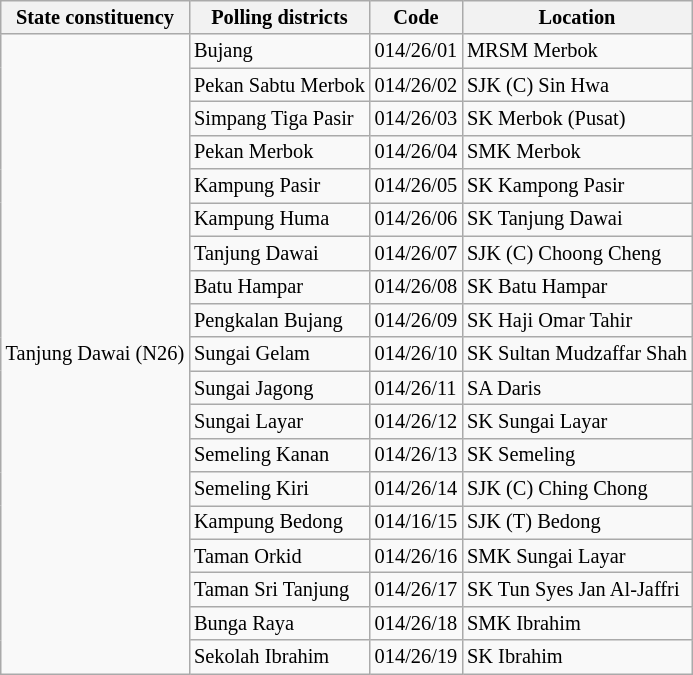<table class="wikitable sortable mw-collapsible" style="white-space:nowrap;font-size:85%">
<tr>
<th>State constituency</th>
<th>Polling districts</th>
<th>Code</th>
<th>Location</th>
</tr>
<tr>
<td rowspan="19">Tanjung Dawai (N26)</td>
<td>Bujang</td>
<td>014/26/01</td>
<td>MRSM Merbok</td>
</tr>
<tr>
<td>Pekan Sabtu Merbok</td>
<td>014/26/02</td>
<td>SJK (C) Sin Hwa</td>
</tr>
<tr>
<td>Simpang Tiga Pasir</td>
<td>014/26/03</td>
<td>SK Merbok (Pusat)</td>
</tr>
<tr>
<td>Pekan Merbok</td>
<td>014/26/04</td>
<td>SMK Merbok</td>
</tr>
<tr>
<td>Kampung Pasir</td>
<td>014/26/05</td>
<td>SK Kampong Pasir</td>
</tr>
<tr>
<td>Kampung Huma</td>
<td>014/26/06</td>
<td>SK Tanjung Dawai</td>
</tr>
<tr>
<td>Tanjung Dawai</td>
<td>014/26/07</td>
<td>SJK (C) Choong Cheng</td>
</tr>
<tr>
<td>Batu Hampar</td>
<td>014/26/08</td>
<td>SK Batu Hampar</td>
</tr>
<tr>
<td>Pengkalan Bujang</td>
<td>014/26/09</td>
<td>SK Haji Omar Tahir</td>
</tr>
<tr>
<td>Sungai Gelam</td>
<td>014/26/10</td>
<td>SK Sultan Mudzaffar Shah</td>
</tr>
<tr>
<td>Sungai Jagong</td>
<td>014/26/11</td>
<td>SA Daris</td>
</tr>
<tr>
<td>Sungai Layar</td>
<td>014/26/12</td>
<td>SK Sungai Layar</td>
</tr>
<tr>
<td>Semeling Kanan</td>
<td>014/26/13</td>
<td>SK Semeling</td>
</tr>
<tr>
<td>Semeling Kiri</td>
<td>014/26/14</td>
<td>SJK (C) Ching Chong</td>
</tr>
<tr>
<td>Kampung Bedong</td>
<td>014/16/15</td>
<td>SJK (T) Bedong</td>
</tr>
<tr>
<td>Taman Orkid</td>
<td>014/26/16</td>
<td>SMK Sungai Layar</td>
</tr>
<tr>
<td>Taman Sri Tanjung</td>
<td>014/26/17</td>
<td>SK Tun Syes Jan Al-Jaffri</td>
</tr>
<tr>
<td>Bunga Raya</td>
<td>014/26/18</td>
<td>SMK Ibrahim</td>
</tr>
<tr>
<td>Sekolah Ibrahim</td>
<td>014/26/19</td>
<td>SK Ibrahim</td>
</tr>
</table>
